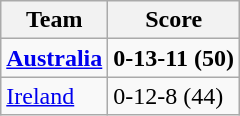<table class="wikitable">
<tr>
<th>Team</th>
<th>Score</th>
</tr>
<tr>
<td> <strong><a href='#'>Australia</a></strong></td>
<td><strong>0-13-11 (50)</strong></td>
</tr>
<tr>
<td> <a href='#'>Ireland</a></td>
<td>0-12-8 (44)</td>
</tr>
</table>
